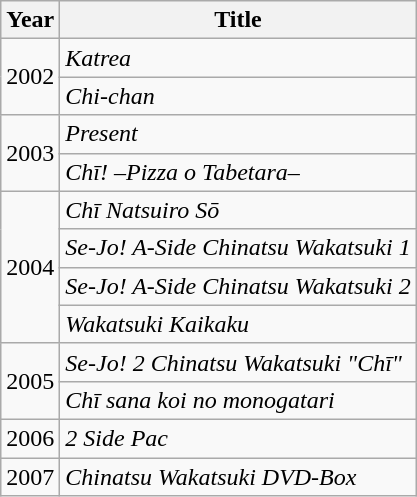<table class="wikitable">
<tr>
<th>Year</th>
<th>Title</th>
</tr>
<tr>
<td rowspan="2">2002</td>
<td><em>Katrea</em></td>
</tr>
<tr>
<td><em>Chi-chan</em></td>
</tr>
<tr>
<td rowspan="2">2003</td>
<td><em>Present</em></td>
</tr>
<tr>
<td><em>Chī! –Pizza o Tabetara–</em></td>
</tr>
<tr>
<td rowspan="4">2004</td>
<td><em>Chī Natsuiro Sō</em></td>
</tr>
<tr>
<td><em>Se-Jo! A-Side Chinatsu Wakatsuki 1</em></td>
</tr>
<tr>
<td><em>Se-Jo! A-Side Chinatsu Wakatsuki 2</em></td>
</tr>
<tr>
<td><em>Wakatsuki Kaikaku</em></td>
</tr>
<tr>
<td rowspan="2">2005</td>
<td><em>Se-Jo! 2 Chinatsu Wakatsuki "Chī"</em></td>
</tr>
<tr>
<td><em>Chī sana koi no monogatari</em></td>
</tr>
<tr>
<td>2006</td>
<td><em>2 Side Pac</em></td>
</tr>
<tr>
<td>2007</td>
<td><em>Chinatsu Wakatsuki DVD-Box</em></td>
</tr>
</table>
